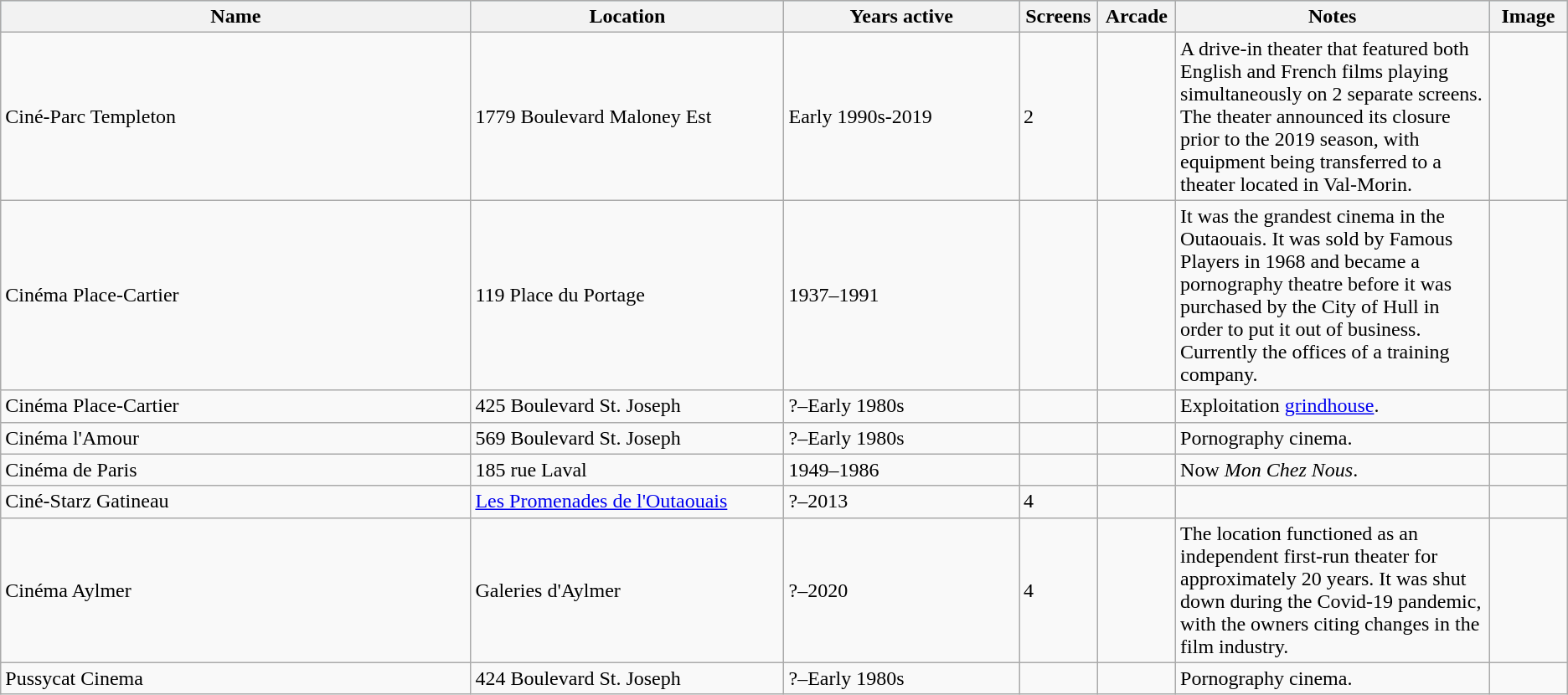<table class="wikitable sortable">
<tr style="background:lightblue;">
<th width=30%>Name</th>
<th width=20%>Location</th>
<th width=15%>Years active</th>
<th width=5%>Screens</th>
<th width=5%>Arcade</th>
<th width=20%>Notes</th>
<th width=5%>Image</th>
</tr>
<tr>
<td>Ciné-Parc Templeton</td>
<td>1779 Boulevard Maloney Est</td>
<td>Early 1990s-2019</td>
<td>2</td>
<td></td>
<td>A drive-in theater that featured both English and French films playing simultaneously on 2 separate screens. The theater announced its closure prior to the 2019 season, with equipment being transferred to a theater located in Val-Morin.</td>
<td></td>
</tr>
<tr>
<td>Cinéma Place-Cartier</td>
<td>119 Place du Portage</td>
<td>1937–1991</td>
<td></td>
<td></td>
<td>It was the grandest cinema in the Outaouais. It was sold by Famous Players in 1968 and became a pornography theatre before it was purchased by the City of Hull in order to put it out of business.  Currently the offices of a training company.</td>
<td></td>
</tr>
<tr>
<td>Cinéma Place-Cartier</td>
<td>425 Boulevard St. Joseph</td>
<td>?–Early 1980s</td>
<td></td>
<td></td>
<td>Exploitation <a href='#'>grindhouse</a>.</td>
<td></td>
</tr>
<tr>
<td>Cinéma l'Amour</td>
<td>569 Boulevard St. Joseph</td>
<td>?–Early 1980s</td>
<td></td>
<td></td>
<td>Pornography cinema.</td>
<td></td>
</tr>
<tr>
<td>Cinéma de Paris</td>
<td>185 rue Laval</td>
<td>1949–1986</td>
<td></td>
<td></td>
<td>Now <em>Mon Chez Nous</em>.</td>
<td></td>
</tr>
<tr>
<td>Ciné-Starz Gatineau</td>
<td><a href='#'>Les Promenades de l'Outaouais</a></td>
<td>?–2013</td>
<td>4</td>
<td></td>
<td></td>
<td></td>
</tr>
<tr>
<td>Cinéma Aylmer</td>
<td>Galeries d'Aylmer</td>
<td>?–2020</td>
<td>4</td>
<td></td>
<td>The location functioned as an independent first-run theater for approximately 20 years. It was shut down during the Covid-19 pandemic, with the owners citing changes in the film industry.</td>
<td></td>
</tr>
<tr>
<td>Pussycat Cinema</td>
<td>424 Boulevard St. Joseph</td>
<td>?–Early 1980s</td>
<td></td>
<td></td>
<td>Pornography cinema.</td>
<td></td>
</tr>
</table>
